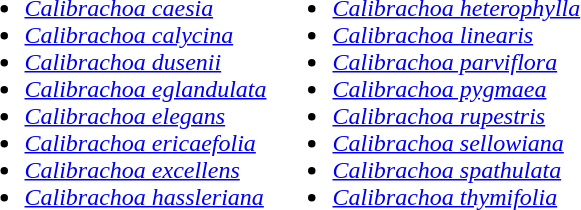<table>
<tr valign=top>
<td><br><ul><li><em><a href='#'>Calibrachoa caesia</a></em></li><li><em><a href='#'>Calibrachoa calycina</a></em></li><li><em><a href='#'>Calibrachoa dusenii</a></em></li><li><em><a href='#'>Calibrachoa eglandulata</a></em></li><li><em><a href='#'>Calibrachoa elegans</a></em></li><li><em><a href='#'>Calibrachoa ericaefolia</a></em></li><li><em><a href='#'>Calibrachoa excellens</a></em></li><li><em><a href='#'>Calibrachoa hassleriana</a></em></li></ul></td>
<td><br><ul><li><em><a href='#'>Calibrachoa heterophylla</a></em></li><li><em><a href='#'>Calibrachoa linearis</a></em></li><li><em><a href='#'>Calibrachoa parviflora</a></em></li><li><em><a href='#'>Calibrachoa pygmaea</a></em></li><li><em><a href='#'>Calibrachoa rupestris</a></em></li><li><em><a href='#'>Calibrachoa sellowiana</a></em></li><li><em><a href='#'>Calibrachoa spathulata</a></em></li><li><em><a href='#'>Calibrachoa thymifolia</a></em></li></ul></td>
</tr>
</table>
